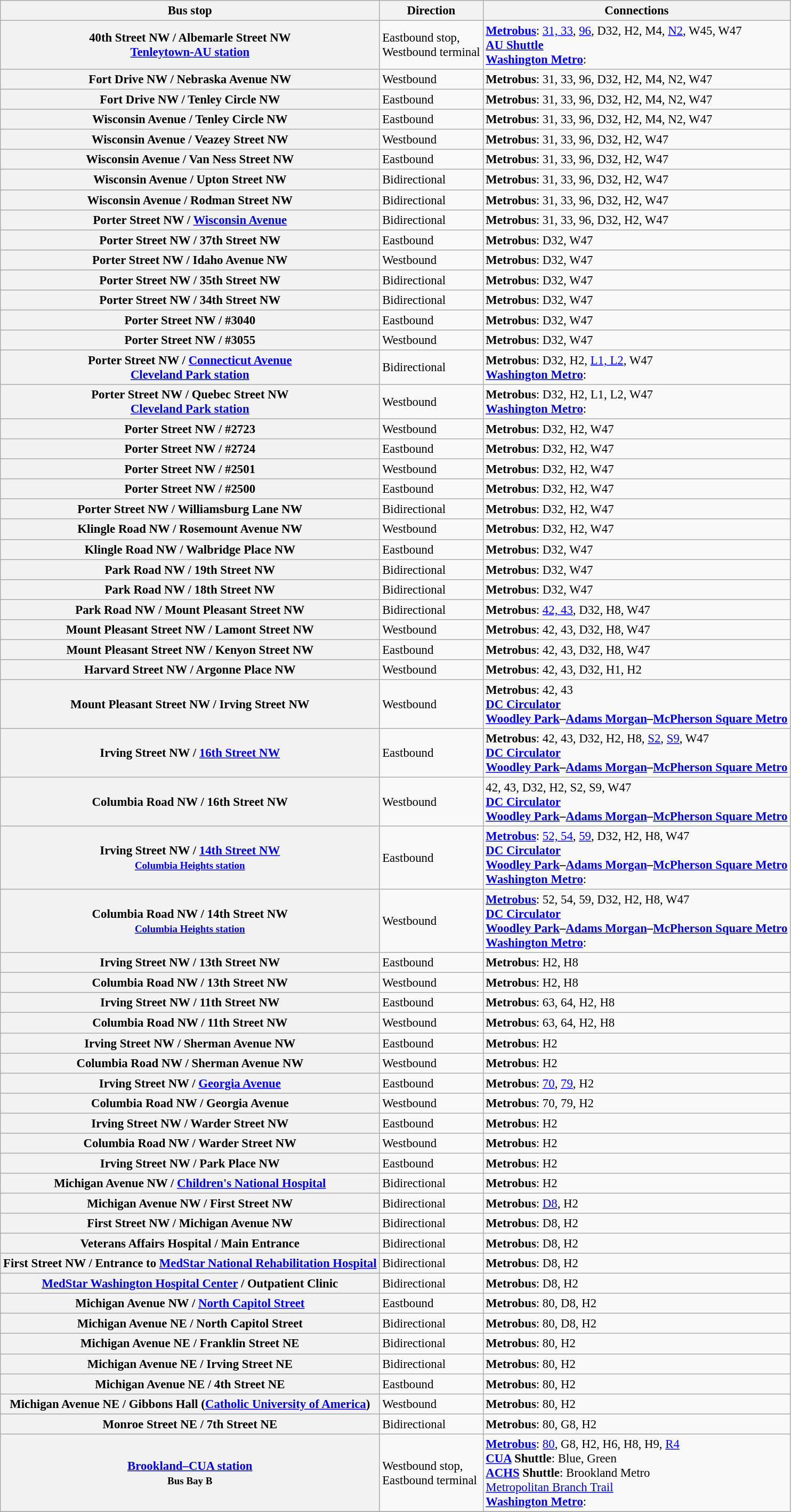<table class="wikitable collapsible collapsed" style="font-size: 95%;">
<tr>
<th>Bus stop</th>
<th>Direction</th>
<th>Connections</th>
</tr>
<tr>
<th>40th Street NW / Albemarle Street NW<br><a href='#'>Tenleytown-AU station</a></th>
<td>Eastbound stop,<br>Westbound terminal</td>
<td> <strong><a href='#'>Metrobus</a></strong>: <a href='#'>31, 33</a>, <a href='#'>96</a>, D32, H2, M4, <a href='#'>N2</a>, W45, W47<br> <strong><a href='#'>AU Shuttle</a></strong><br><strong> <a href='#'>Washington Metro</a></strong>: </td>
</tr>
<tr>
<th>Fort Drive NW / Nebraska Avenue NW</th>
<td>Westbound</td>
<td> <strong>Metrobus</strong>: 31, 33, 96, D32, H2, M4, N2, W47</td>
</tr>
<tr>
<th>Fort Drive NW / Tenley Circle NW</th>
<td>Eastbound</td>
<td> <strong>Metrobus</strong>: 31, 33, 96, D32, H2, M4, N2, W47</td>
</tr>
<tr>
<th>Wisconsin Avenue / Tenley Circle NW</th>
<td>Eastbound</td>
<td> <strong>Metrobus</strong>: 31, 33, 96, D32, H2, M4, N2, W47</td>
</tr>
<tr>
<th>Wisconsin Avenue / Veazey Street NW</th>
<td>Westbound</td>
<td> <strong>Metrobus</strong>: 31, 33, 96, D32, H2, W47</td>
</tr>
<tr>
<th>Wisconsin Avenue / Van Ness Street NW</th>
<td>Eastbound</td>
<td> <strong>Metrobus</strong>: 31, 33, 96, D32, H2, W47</td>
</tr>
<tr>
<th>Wisconsin Avenue / Upton Street NW</th>
<td>Bidirectional</td>
<td> <strong>Metrobus</strong>: 31, 33, 96, D32, H2, W47</td>
</tr>
<tr>
<th>Wisconsin Avenue / Rodman Street NW</th>
<td>Bidirectional</td>
<td> <strong>Metrobus</strong>: 31, 33, 96, D32, H2, W47</td>
</tr>
<tr>
<th>Porter Street NW / <a href='#'>Wisconsin Avenue</a></th>
<td>Bidirectional</td>
<td> <strong>Metrobus</strong>: 31, 33, 96, D32, H2, W47</td>
</tr>
<tr>
<th>Porter Street NW / 37th Street NW</th>
<td>Eastbound</td>
<td> <strong>Metrobus</strong>: D32, W47</td>
</tr>
<tr>
<th>Porter Street NW / Idaho Avenue NW</th>
<td>Westbound</td>
<td> <strong>Metrobus</strong>: D32, W47</td>
</tr>
<tr>
<th>Porter Street NW / 35th Street NW</th>
<td>Bidirectional</td>
<td> <strong>Metrobus</strong>: D32, W47</td>
</tr>
<tr>
<th>Porter Street NW / 34th Street NW</th>
<td>Bidirectional</td>
<td> <strong>Metrobus</strong>: D32, W47</td>
</tr>
<tr>
<th>Porter Street NW / #3040</th>
<td>Eastbound</td>
<td> <strong>Metrobus</strong>: D32, W47</td>
</tr>
<tr>
<th>Porter Street NW / #3055</th>
<td>Westbound</td>
<td> <strong>Metrobus</strong>: D32, W47</td>
</tr>
<tr>
<th>Porter Street NW / <a href='#'>Connecticut Avenue</a><br><a href='#'>Cleveland Park station</a></th>
<td>Bidirectional</td>
<td> <strong>Metrobus</strong>: D32, H2, <a href='#'>L1, L2</a>, W47<br><strong> <a href='#'>Washington Metro</a></strong>: </td>
</tr>
<tr>
<th>Porter Street NW / Quebec Street NW<br><a href='#'>Cleveland Park station</a></th>
<td>Westbound</td>
<td> <strong>Metrobus</strong>: D32, H2, L1, L2, W47<br><strong> <a href='#'>Washington Metro</a></strong>: </td>
</tr>
<tr>
<th>Porter Street NW / #2723</th>
<td>Westbound</td>
<td> <strong>Metrobus</strong>: D32, H2, W47</td>
</tr>
<tr>
<th>Porter Street NW / #2724</th>
<td>Eastbound</td>
<td> <strong>Metrobus</strong>: D32, H2, W47</td>
</tr>
<tr>
<th>Porter Street NW / #2501</th>
<td>Westbound</td>
<td> <strong>Metrobus</strong>: D32, H2, W47</td>
</tr>
<tr>
<th>Porter Street NW / #2500</th>
<td>Eastbound</td>
<td> <strong>Metrobus</strong>: D32, H2, W47</td>
</tr>
<tr>
<th>Porter Street NW / Williamsburg Lane NW</th>
<td>Bidirectional</td>
<td> <strong>Metrobus</strong>: D32, H2, W47</td>
</tr>
<tr>
<th>Klingle Road NW / Rosemount Avenue NW</th>
<td>Westbound</td>
<td> <strong>Metrobus</strong>:  D32, H2, W47</td>
</tr>
<tr>
<th>Klingle Road NW / Walbridge Place NW</th>
<td>Eastbound</td>
<td> <strong>Metrobus</strong>: D32, W47</td>
</tr>
<tr>
<th>Park Road NW / 19th Street NW</th>
<td>Bidirectional</td>
<td> <strong>Metrobus</strong>: D32, W47</td>
</tr>
<tr>
<th>Park Road NW / 18th Street NW</th>
<td>Bidirectional</td>
<td> <strong>Metrobus</strong>: D32, W47</td>
</tr>
<tr>
<th>Park Road NW / Mount Pleasant Street NW</th>
<td>Bidirectional</td>
<td> <strong>Metrobus</strong>: <a href='#'>42, 43</a>, D32, H8, W47</td>
</tr>
<tr>
<th>Mount Pleasant Street NW / Lamont Street NW</th>
<td>Westbound</td>
<td> <strong>Metrobus</strong>: 42, 43, D32, H8, W47</td>
</tr>
<tr>
<th>Mount Pleasant Street NW / Kenyon Street NW</th>
<td>Eastbound</td>
<td> <strong>Metrobus</strong>: 42, 43, D32, H8, W47</td>
</tr>
<tr>
<th>Harvard Street NW / Argonne Place NW</th>
<td>Westbound</td>
<td> <strong>Metrobus</strong>: 42, 43, D32, H1, H2</td>
</tr>
<tr>
<th>Mount Pleasant Street NW / Irving Street NW</th>
<td>Westbound</td>
<td> <strong>Metrobus</strong>: 42, 43<br> <strong><a href='#'>DC Circulator</a><br> <a href='#'>Woodley Park</a>–<a href='#'>Adams Morgan</a>–<a href='#'>McPherson Square Metro</a></strong></td>
</tr>
<tr>
<th>Irving Street NW / <a href='#'>16th Street NW</a></th>
<td>Eastbound</td>
<td> <strong>Metrobus</strong>: 42, 43, D32, H2, H8, <a href='#'>S2</a>, <a href='#'>S9</a>, W47<br> <strong><a href='#'>DC Circulator</a><br> <a href='#'>Woodley Park</a>–<a href='#'>Adams Morgan</a>–<a href='#'>McPherson Square Metro</a></strong></td>
</tr>
<tr>
<th>Columbia Road NW / 16th Street NW</th>
<td>Westbound</td>
<td>42, 43, D32, H2, S2, S9, W47<br> <strong><a href='#'>DC Circulator</a><br> <a href='#'>Woodley Park</a>–<a href='#'>Adams Morgan</a>–<a href='#'>McPherson Square Metro</a></strong></td>
</tr>
<tr>
<th>Irving Street NW / <a href='#'>14th Street NW</a><br><small><a href='#'>Columbia Heights station</a></small></th>
<td>Eastbound</td>
<td> <strong><a href='#'>Metrobus</a></strong>: <a href='#'>52, 54</a>, <a href='#'>59</a>, D32, H2, H8, W47<br>  <strong><a href='#'>DC Circulator</a><br> <a href='#'>Woodley Park</a>–<a href='#'>Adams Morgan</a>–<a href='#'>McPherson Square Metro</a></strong><br>  <strong><a href='#'>Washington Metro</a></strong>: </td>
</tr>
<tr>
<th>Columbia Road NW / 14th Street NW<br><small><a href='#'>Columbia Heights station</a></small></th>
<td>Westbound</td>
<td> <strong><a href='#'>Metrobus</a></strong>: 52, 54, 59, D32, H2, H8, W47<br>  <strong><a href='#'>DC Circulator</a><br> <a href='#'>Woodley Park</a>–<a href='#'>Adams Morgan</a>–<a href='#'>McPherson Square Metro</a></strong><br>  <strong><a href='#'>Washington Metro</a></strong>: </td>
</tr>
<tr>
<th>Irving Street NW / 13th Street NW</th>
<td>Eastbound</td>
<td> <strong>Metrobus</strong>: H2, H8</td>
</tr>
<tr>
<th>Columbia Road NW / 13th Street NW</th>
<td>Westbound</td>
<td> <strong>Metrobus</strong>: H2, H8</td>
</tr>
<tr>
<th>Irving Street NW / 11th Street NW</th>
<td>Eastbound</td>
<td> <strong>Metrobus</strong>:  63, 64, H2, H8</td>
</tr>
<tr>
<th>Columbia Road NW / 11th Street NW</th>
<td>Westbound</td>
<td> <strong>Metrobus</strong>: 63, 64, H2, H8</td>
</tr>
<tr>
<th>Irving Street NW / Sherman Avenue NW</th>
<td>Eastbound</td>
<td> <strong>Metrobus</strong>:  H2</td>
</tr>
<tr>
<th>Columbia Road NW / Sherman Avenue NW</th>
<td>Westbound</td>
<td> <strong>Metrobus</strong>: H2</td>
</tr>
<tr>
<th>Irving Street NW / <a href='#'>Georgia Avenue</a></th>
<td>Eastbound</td>
<td> <strong>Metrobus</strong>: <a href='#'>70</a>, <a href='#'>79</a>, H2</td>
</tr>
<tr>
<th>Columbia Road NW / Georgia Avenue</th>
<td>Westbound</td>
<td> <strong>Metrobus</strong>: 70, 79, H2</td>
</tr>
<tr>
<th>Irving Street NW / Warder Street NW</th>
<td>Eastbound</td>
<td> <strong>Metrobus</strong>: H2</td>
</tr>
<tr>
<th>Columbia Road NW / Warder Street NW</th>
<td>Westbound</td>
<td> <strong>Metrobus</strong>: H2</td>
</tr>
<tr>
<th>Irving Street NW / Park Place NW</th>
<td>Eastbound</td>
<td> <strong>Metrobus</strong>: H2</td>
</tr>
<tr>
<th>Michigan Avenue NW / <a href='#'>Children's National Hospital</a></th>
<td>Bidirectional</td>
<td> <strong>Metrobus</strong>: H2</td>
</tr>
<tr>
<th>Michigan Avenue NW / First Street NW</th>
<td>Bidirectional</td>
<td> <strong>Metrobus</strong>:  <a href='#'>D8</a>, H2</td>
</tr>
<tr>
<th>First Street NW / Michigan Avenue NW</th>
<td>Bidirectional</td>
<td> <strong>Metrobus</strong>: D8, H2</td>
</tr>
<tr>
<th>Veterans Affairs Hospital / Main Entrance</th>
<td>Bidirectional</td>
<td> <strong>Metrobus</strong>: D8, H2</td>
</tr>
<tr>
<th>First Street NW / Entrance to <a href='#'>MedStar National Rehabilitation Hospital</a></th>
<td>Bidirectional</td>
<td> <strong>Metrobus</strong>: D8, H2</td>
</tr>
<tr>
<th><a href='#'>MedStar Washington Hospital Center</a> / Outpatient Clinic</th>
<td>Bidirectional</td>
<td> <strong>Metrobus</strong>: D8, H2</td>
</tr>
<tr>
<th>Michigan Avenue NW / <a href='#'>North Capitol Street</a></th>
<td>Eastbound</td>
<td> <strong>Metrobus</strong>: 80, D8, H2</td>
</tr>
<tr>
<th>Michigan Avenue NE / North Capitol Street</th>
<td>Bidirectional</td>
<td> <strong>Metrobus</strong>: 80, D8, H2</td>
</tr>
<tr>
<th>Michigan Avenue NE / Franklin Street NE</th>
<td>Bidirectional</td>
<td> <strong>Metrobus</strong>: 80, H2</td>
</tr>
<tr>
<th>Michigan Avenue NE / Irving Street NE</th>
<td>Bidirectional</td>
<td> <strong>Metrobus</strong>: 80, H2</td>
</tr>
<tr>
<th>Michigan Avenue NE / 4th Street NE</th>
<td>Eastbound</td>
<td> <strong>Metrobus</strong>: 80, H2</td>
</tr>
<tr>
<th>Michigan Avenue NE / Gibbons Hall (<a href='#'>Catholic University of America</a>)</th>
<td>Westbound</td>
<td> <strong>Metrobus</strong>: 80, H2</td>
</tr>
<tr>
<th>Monroe Street NE / 7th Street NE</th>
<td>Bidirectional</td>
<td> <strong>Metrobus</strong>: 80, G8, H2</td>
</tr>
<tr>
<th><a href='#'>Brookland–CUA station</a><br><small>Bus Bay B</small></th>
<td>Westbound stop,<br>Eastbound terminal</td>
<td> <strong><a href='#'>Metrobus</a></strong>: <a href='#'>80</a>, G8, H2, H6, H8, H9, <a href='#'>R4</a><br> <strong><a href='#'>CUA</a> Shuttle</strong>: Blue, Green <br> <strong><a href='#'>ACHS</a> Shuttle</strong>: Brookland Metro<br> <a href='#'>Metropolitan Branch Trail</a><br> <strong><a href='#'>Washington Metro</a></strong>: </td>
</tr>
<tr>
</tr>
</table>
